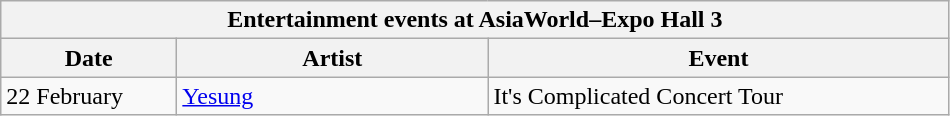<table class="wikitable">
<tr>
<th colspan="3">Entertainment events at AsiaWorld–Expo Hall 3</th>
</tr>
<tr>
<th width="110">Date</th>
<th width="200">Artist</th>
<th width="300">Event</th>
</tr>
<tr>
<td>22 February</td>
<td><a href='#'>Yesung</a></td>
<td>It's Complicated Concert Tour</td>
</tr>
</table>
